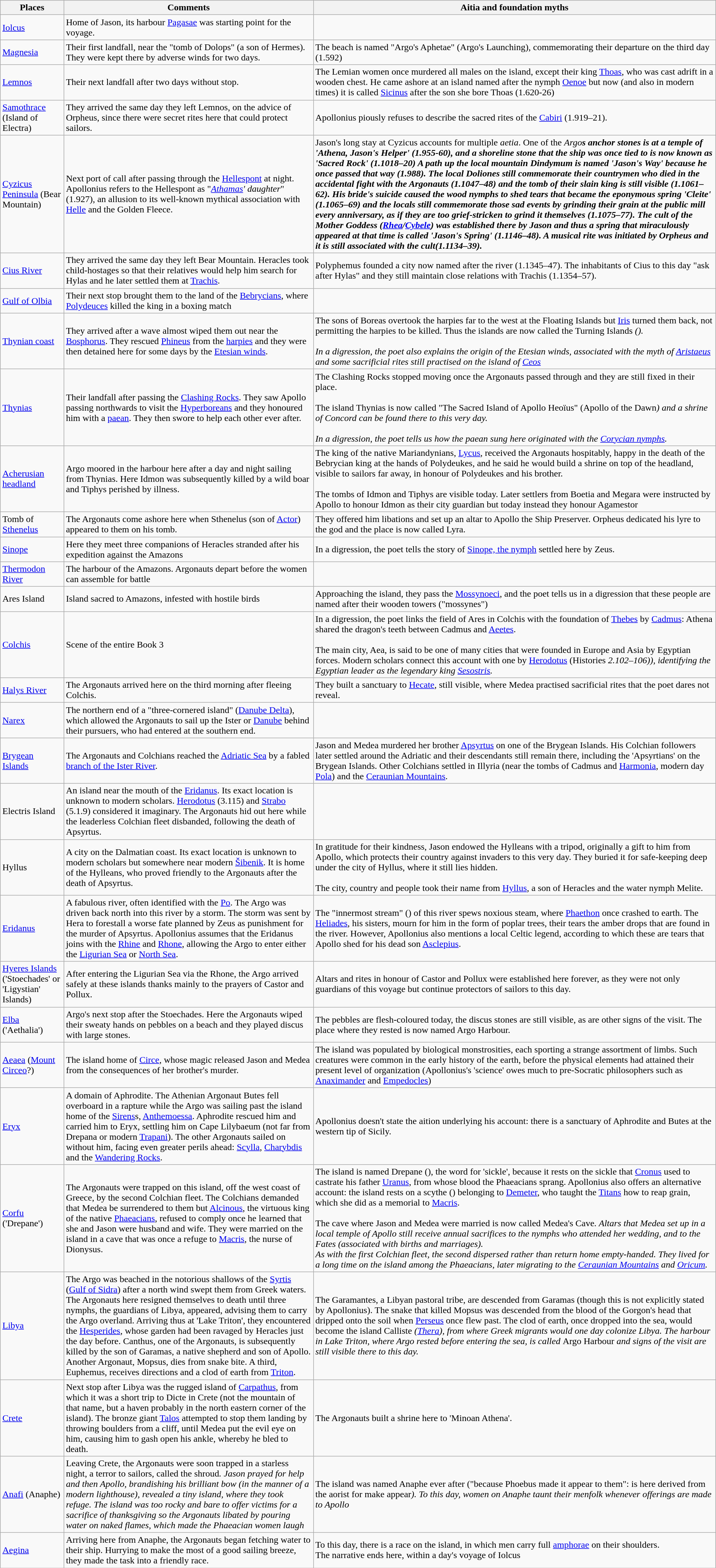<table class="wikitable">
<tr>
<th>Places</th>
<th>Comments</th>
<th>Aitia and foundation myths</th>
</tr>
<tr>
<td><a href='#'>Iolcus</a></td>
<td>Home of Jason, its harbour <a href='#'>Pagasae</a> was starting point for the voyage.</td>
<td></td>
</tr>
<tr>
<td><a href='#'>Magnesia</a></td>
<td>Their first landfall, near the "tomb of Dolops" (a son of Hermes). They were kept there by adverse winds for two days.</td>
<td>The beach is named "Argo's Aphetae" (Argo's Launching), commemorating their departure on the third day (1.592)</td>
</tr>
<tr>
<td><a href='#'>Lemnos</a></td>
<td>Their next landfall after two days without stop.</td>
<td>The Lemian women once murdered all males on the island, except their king <a href='#'>Thoas</a>, who was cast adrift in a wooden chest. He came ashore at an island named after the nymph <a href='#'>Oenoe</a> but now (and also in modern times) it is called <a href='#'>Sicinus</a> after the son she bore Thoas (1.620-26)</td>
</tr>
<tr>
<td><a href='#'>Samothrace</a> (Island of Electra)</td>
<td>They arrived the same day they left Lemnos, on the advice of Orpheus, since there were secret rites here that could protect sailors.</td>
<td>Apollonius piously refuses to describe the sacred rites of the <a href='#'>Cabiri</a> (1.919–21).</td>
</tr>
<tr>
<td><a href='#'>Cyzicus Peninsula</a> (Bear Mountain)</td>
<td>Next port of call after passing through the <a href='#'>Hellespont</a> at night. Apollonius refers to the Hellespont as "<em><a href='#'>Athamas</a>' daughter</em>" (1.927), an allusion to its well-known mythical association with <a href='#'>Helle</a> and the Golden Fleece.</td>
<td>Jason's long stay at Cyzicus accounts for multiple <em>aetia</em>. One of the <em>Argo<strong>s anchor stones is at a temple of 'Athena, Jason's Helper' (1.955-60), and a shoreline stone that the ship was once tied to is now known as 'Sacred Rock' (1.1018–20) A path up the local mountain Dindymum is named 'Jason's Way' because he once passed that way (1.988). The local Doliones still commemorate their countrymen who died in the accidental fight with the Argonauts (1.1047–48) and the tomb of their slain king is still visible (1.1061–62). His bride's suicide caused the wood nymphs to shed tears that became the eponymous spring 'Cleite' (1.1065–69) and the locals still commemorate those sad events by grinding their grain at the public mill every anniversary, as if they are too grief-stricken to grind it themselves (1.1075–77). The cult of the Mother Goddess (<a href='#'>Rhea</a>/<a href='#'>Cybele</a>) was established there by Jason and thus a spring that miraculously appeared at that time is called 'Jason's Spring' (1.1146–48). A musical rite was initiated by Orpheus and it is still associated with the cult(1.1134–39).</td>
</tr>
<tr>
<td><a href='#'>Cius River</a></td>
<td>They arrived the same day they left Bear Mountain. Heracles took child-hostages so that their relatives would help him search for Hylas and he later settled them at <a href='#'>Trachis</a>.</td>
<td>Polyphemus founded a city now named after the river (1.1345–47). The inhabitants of Cius to this day "ask after Hylas" and they still maintain close relations with Trachis (1.1354–57).</td>
</tr>
<tr>
<td><a href='#'>Gulf of Olbia</a></td>
<td>Their next stop brought them to the land of the <a href='#'>Bebrycians</a>, where <a href='#'>Polydeuces</a> killed the king in a boxing match</td>
<td></td>
</tr>
<tr>
<td><a href='#'>Thynian coast</a></td>
<td>They arrived after a wave almost wiped them out near the <a href='#'>Bosphorus</a>. They rescued <a href='#'>Phineus</a> from the <a href='#'>harpies</a> and they were then detained here for some days by the <a href='#'>Etesian winds</a>.</td>
<td>The sons of Boreas overtook the harpies far to the west at the Floating Islands but <a href='#'>Iris</a> turned them back, not permitting the harpies to be killed. Thus the islands are now called the </em>Turning Islands<em> ().<br><br>In a digression, the poet also explains the origin of the Etesian winds, associated with the myth of <a href='#'>Aristaeus</a> and some sacrificial rites still practised on the island of <a href='#'>Ceos</a></td>
</tr>
<tr>
<td><a href='#'>Thynias</a></td>
<td>Their landfall after passing the <a href='#'>Clashing Rocks</a>. They saw Apollo passing northwards to visit the <a href='#'>Hyperboreans</a> and they honoured him with a <a href='#'>paean</a>. They then swore to help each other ever after.</td>
<td>The Clashing Rocks stopped moving once the Argonauts passed through and they are still fixed in their place.<br><br>The island Thynias is now called "The Sacred Island of Apollo Heoïus" (</em>Apollo of the Dawn<em>) and a shrine of Concord can be found there to this very day.<br><br>In a digression, the poet tells us how the paean sung here originated with the <a href='#'>Corycian nymphs</a>.</td>
</tr>
<tr>
<td><a href='#'>Acherusian headland</a></td>
<td>Argo moored in the harbour here after a day and night sailing from Thynias. Here Idmon was subsequently killed by a wild boar and Tiphys perished by illness.</td>
<td>The king of the native Mariandynians, <a href='#'>Lycus</a>, received the Argonauts hospitably, happy in the death of the Bebrycian king at the hands of Polydeukes, and he said he would build a shrine on top of the headland, visible to sailors far away, in honour of Polydeukes and his brother.<br><br>The tombs of Idmon and Tiphys are visible today. Later settlers from Boetia and Megara were instructed by Apollo to honour Idmon as their city guardian but today instead they honour Agamestor</td>
</tr>
<tr>
<td>Tomb of <a href='#'>Sthenelus</a></td>
<td>The Argonauts come ashore here when Sthenelus (son of <a href='#'>Actor</a>) appeared to them on his tomb.</td>
<td>They offered him libations and set up an altar to Apollo the Ship Preserver. Orpheus dedicated his lyre to the god and the place is now called Lyra.</td>
</tr>
<tr>
<td><a href='#'>Sinope</a></td>
<td>Here they meet three companions of Heracles stranded after his expedition against the Amazons</td>
<td>In a digression, the poet tells the story of <a href='#'>Sinope, the nymph</a> settled here by Zeus.</td>
</tr>
<tr>
<td><a href='#'>Thermodon River</a></td>
<td>The harbour of the Amazons. Argonauts depart before the women can assemble for battle</td>
<td></td>
</tr>
<tr>
<td>Ares Island</td>
<td>Island sacred to Amazons, infested with hostile birds</td>
<td>Approaching the island, they pass the <a href='#'>Mossynoeci</a>, and the poet tells us in a digression that these people are named after their wooden towers ("mossynes")</td>
</tr>
<tr>
<td><a href='#'>Colchis</a></td>
<td>Scene of the entire Book 3</td>
<td>In a digression, the poet links the field of Ares in Colchis with the foundation of <a href='#'>Thebes</a> by <a href='#'>Cadmus</a>: Athena shared the dragon's teeth between Cadmus and <a href='#'>Aeetes</a>.<br><br>
The main city, Aea, is said to be one of many cities that were founded in Europe and Asia by Egyptian forces. Modern scholars connect this account with one by <a href='#'>Herodotus</a> (</em>Histories<em> 2.102–106)), identifying the Egyptian leader as the legendary king <a href='#'>Sesostris</a>.</td>
</tr>
<tr>
<td><a href='#'>Halys River</a></td>
<td>The Argonauts arrived here on the third morning after fleeing Colchis.</td>
<td>They built a sanctuary to <a href='#'>Hecate</a>, still visible, where Medea practised sacrificial rites that the poet dares not reveal.</td>
</tr>
<tr>
<td><a href='#'>Narex</a></td>
<td>The northern end of a "three-cornered island" (<a href='#'>Danube Delta</a>), which allowed the Argonauts to sail up the Ister or <a href='#'>Danube</a> behind their pursuers, who had entered at the southern end.</td>
</tr>
<tr>
<td><a href='#'>Brygean Islands</a></td>
<td>The Argonauts and Colchians reached the <a href='#'>Adriatic Sea</a> by a fabled <a href='#'>branch of the Ister River</a>.</td>
<td>Jason and Medea murdered her brother <a href='#'>Apsyrtus</a> on one of the Brygean Islands. His Colchian followers later settled around the Adriatic and their descendants still remain there, including the 'Apsyrtians' on the Brygean Islands. Other Colchians settled in Illyria (near the tombs of Cadmus and <a href='#'>Harmonia</a>, modern day <a href='#'>Pola</a>) and the <a href='#'>Ceraunian Mountains</a>.</td>
</tr>
<tr>
<td>Electris Island</td>
<td>An island near the mouth of the <a href='#'>Eridanus</a>. Its exact location is unknown to modern scholars. <a href='#'>Herodotus</a> (3.115) and <a href='#'>Strabo</a> (5.1.9) considered it imaginary. The Argonauts hid out here while the leaderless Colchian fleet disbanded, following the death of Apsyrtus.</td>
<td></td>
</tr>
<tr>
<td>Hyllus</td>
<td>A city on the Dalmatian coast. Its exact location is unknown to modern scholars but somewhere near modern <a href='#'>Šibenik</a>. It is home of the Hylleans, who proved friendly to the Argonauts after the death of Apsyrtus.</td>
<td>In gratitude for their kindness, Jason endowed the Hylleans with a tripod, originally a gift to him from Apollo, which protects their country against invaders to this very day. They buried it for safe-keeping deep under the city of Hyllus, where it still lies hidden.<br><br>
The city, country and people took their name from <a href='#'>Hyllus</a>, a son of Heracles and the water nymph Melite.</td>
</tr>
<tr>
<td><a href='#'>Eridanus</a></td>
<td>A fabulous river, often identified with the <a href='#'>Po</a>. The Argo was driven back north into this river by a storm. The storm was sent by Hera to forestall a worse fate planned by Zeus as punishment for the murder of Apsyrtus. Apollonius assumes that the Eridanus joins with the <a href='#'>Rhine</a> and <a href='#'>Rhone</a>, allowing the Argo to enter either the <a href='#'>Ligurian Sea</a> or <a href='#'>North Sea</a>.</td>
<td>The "innermost stream" () of this river spews noxious steam, where <a href='#'>Phaethon</a> once crashed to earth. The <a href='#'>Heliades</a>, his sisters, mourn for him in the form of poplar trees, their tears the amber drops that are found in the river. However, Apollonius also mentions a local Celtic legend, according to which these are tears that Apollo shed for his dead son <a href='#'>Asclepius</a>.</td>
</tr>
<tr>
<td><a href='#'>Hyeres Islands</a> ('Stoechades' or 'Ligystian' Islands)</td>
<td>After entering the Ligurian Sea via the Rhone, the Argo arrived safely at these islands thanks mainly to the prayers of Castor and Pollux.</td>
<td>Altars and rites in honour of Castor and Pollux were established here forever, as they were not only guardians of this voyage but continue protectors of sailors to this day.</td>
</tr>
<tr>
<td><a href='#'>Elba</a> ('Aethalia')</td>
<td>Argo's next stop after the Stoechades. Here the Argonauts wiped their sweaty hands on pebbles on a beach and they played discus with large stones.</td>
<td>The pebbles are flesh-coloured today, the discus stones are still visible, as are other signs of the visit. The place where they rested is now named Argo Harbour.</td>
</tr>
<tr>
<td><a href='#'>Aeaea</a> (<a href='#'>Mount Circeo</a>?)</td>
<td>The island home of <a href='#'>Circe</a>, whose magic released Jason and Medea from the consequences of her brother's murder.</td>
<td>The island was populated by biological monstrosities, each sporting a strange assortment of limbs. Such creatures were common in the early history of the earth, before the physical elements had attained their present level of organization (Apollonius's 'science' owes much to pre-Socratic philosophers such as <a href='#'>Anaximander</a> and <a href='#'>Empedocles</a>)</td>
</tr>
<tr>
<td><a href='#'>Eryx</a></td>
<td>A domain of Aphrodite. The Athenian Argonaut Butes fell overboard in a rapture while the Argo was sailing past the island home of the <a href='#'>Sirens</a>s, <a href='#'>Anthemoessa</a>. Aphrodite rescued him and carried him to Eryx, settling him on Cape Lilybaeum (not far from Drepana or modern <a href='#'>Trapani</a>). The other Argonauts sailed on without him, facing even greater perils ahead: <a href='#'>Scylla</a>, <a href='#'>Charybdis</a> and the <a href='#'>Wandering Rocks</a>.</td>
<td>Apollonius doesn't state the aition underlying his account: there is a sanctuary of Aphrodite and Butes at the western tip of Sicily.</td>
</tr>
<tr>
<td><a href='#'>Corfu</a> ('Drepane')</td>
<td>The Argonauts were trapped on this island, off the west coast of Greece, by the second Colchian fleet. The Colchians demanded that Medea be surrendered to them but <a href='#'>Alcinous</a>, the virtuous king of the native <a href='#'>Phaeacians</a>, refused to comply once he learned that she and Jason were husband and wife. They were married on the island in a cave that was once a refuge to <a href='#'>Macris</a>, the nurse of Dionysus.</td>
<td>The island is named Drepane (), the word for 'sickle', because it rests on the sickle that <a href='#'>Cronus</a> used to castrate his father <a href='#'>Uranus</a>, from whose blood the Phaeacians sprang. Apollonius also offers an alternative account: the island rests on a scythe () belonging to <a href='#'>Demeter</a>, who taught the <a href='#'>Titans</a> how to reap grain, which she did as a memorial to <a href='#'>Macris</a>.<br><br>The cave where Jason and Medea were married is now called </em>Medea's Cave<em>. Altars that Medea set up in a local temple of Apollo still receive annual sacrifices to the nymphs who attended her wedding, and to the Fates (associated with births and marriages).
<br>
As with the first Colchian fleet, the second dispersed rather than return home empty-handed. They lived for a long time on the island among the Phaeacians, later migrating to the <a href='#'>Ceraunian Mountains</a> and <a href='#'>Oricum</a>.</td>
</tr>
<tr>
<td><a href='#'>Libya</a></td>
<td>The Argo was beached in the notorious shallows of the <a href='#'>Syrtis</a> (<a href='#'>Gulf of Sidra</a>) after a north wind swept them from Greek waters. The Argonauts here resigned themselves to death until three nymphs, the guardians of Libya, appeared, advising them to carry the Argo overland. Arriving thus at 'Lake Triton', they encountered the <a href='#'>Hesperides</a>, whose garden had been ravaged by Heracles just the day before. Canthus, one of the Argonauts, is subsequently killed by the son of Garamas, a native shepherd and son of Apollo. Another Argonaut, Mopsus, dies from snake bite. A third, Euphemus, receives directions and a clod of earth from <a href='#'>Triton</a>.</td>
<td>The Garamantes, a Libyan pastoral tribe, are descended from Garamas (though this is not explicitly stated by Apollonius). The snake that killed Mopsus was descended from the blood of the Gorgon's head that dripped onto the soil when <a href='#'>Perseus</a> once flew past. The clod of earth, once dropped into the sea, would become the island </em>Calliste<em> (<a href='#'>Thera</a>), from where Greek migrants would one day colonize Libya. The harbour in Lake Triton, where Argo rested before entering the sea, is called </em>Argo Harbour<em> and signs of the visit are still visible there to this day.</td>
</tr>
<tr>
<td><a href='#'>Crete</a></td>
<td>Next stop after Libya was the rugged island of <a href='#'>Carpathus</a>, from which it was a short trip to Dicte in Crete (not the mountain of that name, but a haven probably in the north eastern corner of the island). The bronze giant <a href='#'>Talos</a> attempted to stop them landing by throwing boulders from a cliff, until Medea put the evil eye on him, causing him to gash open his ankle, whereby he bled to death.</td>
<td>The Argonauts built a shrine here to 'Minoan Athena'.</td>
</tr>
<tr>
<td><a href='#'>Anafi</a> (Anaphe)</td>
<td>Leaving Crete, the Argonauts were soon trapped in a starless night, a terror to sailors, called </em>the shroud<em>. Jason prayed for help and then Apollo, brandishing his brilliant bow (in the manner of a modern lighthouse), revealed a tiny island, where they took refuge. The island was too rocky and bare to offer victims for a sacrifice of thanksgiving so the Argonauts libated by pouring water on naked flames, which made the Phaeacian women laugh</td>
<td>The island was named Anaphe ever after ("because Phoebus made it appear to them":  is here derived from the aorist for </em>make appear<em>). To this day, women on Anaphe taunt their menfolk whenever offerings are made to Apollo</td>
</tr>
<tr>
<td><a href='#'>Aegina</a></td>
<td>Arriving here from Anaphe, the Argonauts began fetching water to their ship. Hurrying to make the most of a good sailing breeze, they made the task into a friendly race.</td>
<td>To this day, there is a race on the island, in which men carry full <a href='#'>amphorae</a> on their shoulders.<br></em>The narrative ends here, within a day's voyage of Iolcus<em></td>
</tr>
</table>
